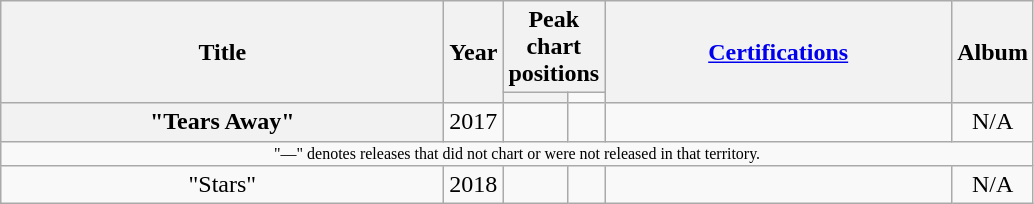<table class="wikitable plainrowheaders" style="text-align:center">
<tr>
<th scope="col" rowspan="2" style="width:18em;">Title</th>
<th scope="col" rowspan="2">Year</th>
<th scope="col" colspan="2">Peak<br>chart<br>positions</th>
<th scope="col" rowspan="2" style="width:14em;"><a href='#'>Certifications</a></th>
<th scope="col" rowspan="2">Album</th>
</tr>
<tr>
<th scope="col" style="width:2.5em;font-size:90%;"></th>
</tr>
<tr>
<th scope="row">"Tears Away"</th>
<td>2017</td>
<td></td>
<td></td>
<td></td>
<td>N/A</td>
</tr>
<tr>
<td align="center" colspan="15" style="font-size:8pt">"—" denotes releases that did not chart or were not released in that territory.</td>
</tr>
<tr>
<td scope="row">"Stars"</td>
<td>2018</td>
<td></td>
<td></td>
<td></td>
<td>N/A</td>
</tr>
</table>
